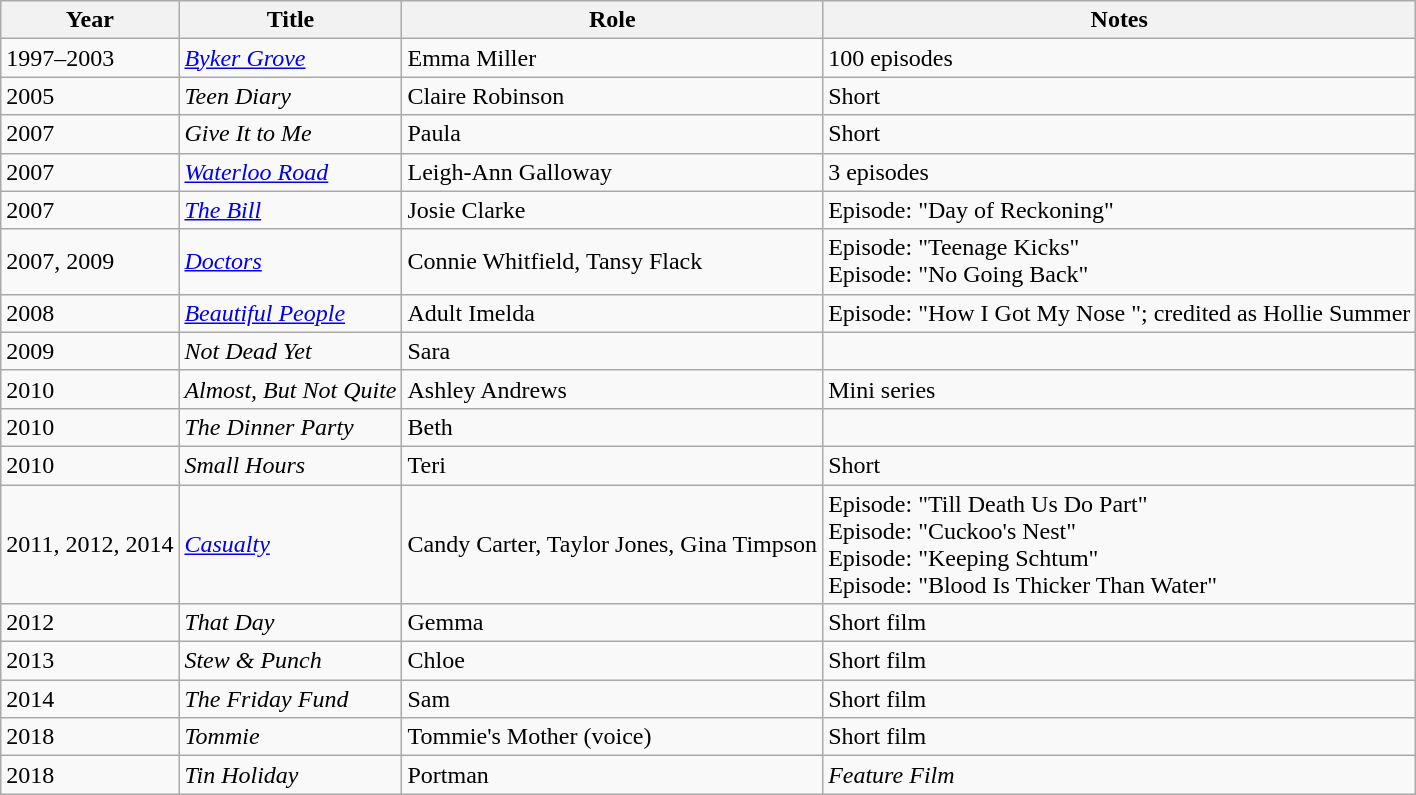<table class="wikitable sortable">
<tr>
<th>Year</th>
<th>Title</th>
<th>Role</th>
<th class="unsortable">Notes</th>
</tr>
<tr>
<td>1997–2003</td>
<td><em><a href='#'>Byker Grove</a></em></td>
<td>Emma Miller</td>
<td>100 episodes</td>
</tr>
<tr>
<td>2005</td>
<td><em>Teen Diary</em></td>
<td>Claire Robinson</td>
<td>Short</td>
</tr>
<tr>
<td>2007</td>
<td><em>Give It to Me</em></td>
<td>Paula</td>
<td>Short</td>
</tr>
<tr>
<td>2007</td>
<td><em><a href='#'>Waterloo Road</a></em></td>
<td>Leigh-Ann Galloway</td>
<td>3 episodes</td>
</tr>
<tr>
<td>2007</td>
<td><em><a href='#'>The Bill</a></em></td>
<td>Josie Clarke</td>
<td>Episode: "Day of Reckoning"</td>
</tr>
<tr>
<td>2007, 2009</td>
<td><em><a href='#'>Doctors</a></em></td>
<td>Connie Whitfield, Tansy Flack</td>
<td>Episode: "Teenage Kicks"<br>Episode: "No Going Back"</td>
</tr>
<tr>
<td>2008</td>
<td><em><a href='#'>Beautiful People</a></em></td>
<td>Adult Imelda</td>
<td>Episode: "How I Got My Nose "; credited as Hollie Summer</td>
</tr>
<tr>
<td>2009</td>
<td><em>Not Dead Yet</em></td>
<td>Sara</td>
<td></td>
</tr>
<tr>
<td>2010</td>
<td><em>Almost, But Not Quite</em></td>
<td>Ashley Andrews</td>
<td>Mini series</td>
</tr>
<tr>
<td>2010</td>
<td><em>The Dinner Party</em></td>
<td>Beth</td>
<td></td>
</tr>
<tr>
<td>2010</td>
<td><em>Small Hours</em></td>
<td>Teri</td>
<td>Short</td>
</tr>
<tr>
<td>2011, 2012, 2014</td>
<td><em><a href='#'>Casualty</a></em></td>
<td>Candy Carter, Taylor Jones, Gina Timpson</td>
<td>Episode: "Till Death Us Do Part"<br>Episode: "Cuckoo's Nest"<br>Episode: "Keeping Schtum"<br>Episode: "Blood Is Thicker Than Water"</td>
</tr>
<tr>
<td>2012</td>
<td><em>That Day</em></td>
<td>Gemma</td>
<td>Short film</td>
</tr>
<tr>
<td>2013</td>
<td><em>Stew & Punch</em></td>
<td>Chloe</td>
<td>Short film</td>
</tr>
<tr>
<td>2014</td>
<td><em>The Friday Fund</em></td>
<td>Sam</td>
<td>Short film</td>
</tr>
<tr>
<td>2018</td>
<td><em>Tommie</em></td>
<td>Tommie's Mother (voice)</td>
<td>Short film</td>
</tr>
<tr>
<td>2018</td>
<td><em>Tin Holiday</em></td>
<td>Portman</td>
<td><em>Feature Film</em></td>
</tr>
</table>
